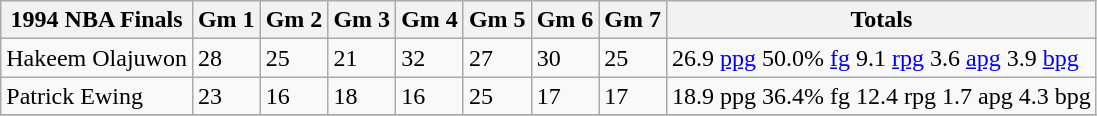<table class="wikitable">
<tr>
<th>1994 NBA Finals</th>
<th>Gm 1</th>
<th>Gm 2</th>
<th>Gm 3</th>
<th>Gm 4</th>
<th>Gm 5</th>
<th>Gm 6</th>
<th>Gm 7</th>
<th>Totals</th>
</tr>
<tr>
<td>Hakeem Olajuwon</td>
<td>28</td>
<td>25</td>
<td>21</td>
<td>32</td>
<td>27</td>
<td>30</td>
<td>25</td>
<td>26.9 <a href='#'>ppg</a> 50.0% <a href='#'>fg</a> 9.1 <a href='#'>rpg</a> 3.6 <a href='#'>apg</a> 3.9 <a href='#'>bpg</a></td>
</tr>
<tr>
<td>Patrick Ewing</td>
<td>23</td>
<td>16</td>
<td>18</td>
<td>16</td>
<td>25</td>
<td>17</td>
<td>17</td>
<td>18.9 ppg 36.4% fg 12.4 rpg 1.7 apg 4.3 bpg</td>
</tr>
<tr>
</tr>
</table>
